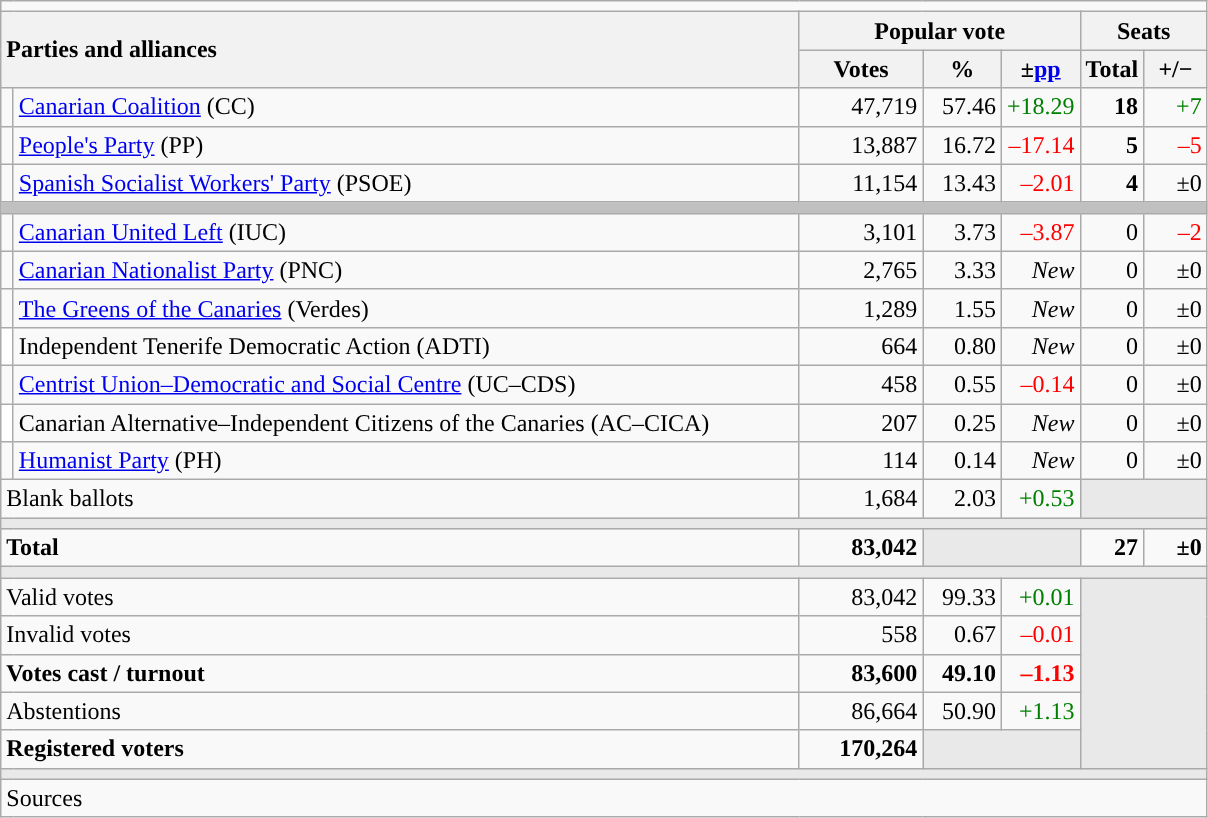<table class="wikitable" style="text-align:right;">
<tr>
<td colspan="7"></td>
</tr>
<tr>
<th style="text-align:left;" rowspan="2" colspan="2" width="525">Parties and alliances</th>
<th colspan="3">Popular vote</th>
<th colspan="2">Seats</th>
</tr>
<tr>
<th width="75">Votes</th>
<th width="45">%</th>
<th width="45">±<a href='#'>pp</a></th>
<th width="35">Total</th>
<th width="35">+/−</th>
</tr>
<tr>
<td width="1" style="color:inherit;background:"></td>
<td align="left"><a href='#'>Canarian Coalition</a> (CC)</td>
<td>47,719</td>
<td>57.46</td>
<td style="color:green;">+18.29</td>
<td><strong>18</strong></td>
<td style="color:green;">+7</td>
</tr>
<tr>
<td style="color:inherit;background:"></td>
<td align="left"><a href='#'>People's Party</a> (PP)</td>
<td>13,887</td>
<td>16.72</td>
<td style="color:red;">–17.14</td>
<td><strong>5</strong></td>
<td style="color:red;">–5</td>
</tr>
<tr>
<td style="color:inherit;background:"></td>
<td align="left"><a href='#'>Spanish Socialist Workers' Party</a> (PSOE)</td>
<td>11,154</td>
<td>13.43</td>
<td style="color:red;">–2.01</td>
<td><strong>4</strong></td>
<td>±0</td>
</tr>
<tr>
<td colspan="7" style="color:inherit;background:#C0C0C0"></td>
</tr>
<tr>
<td style="color:inherit;background:"></td>
<td align="left"><a href='#'>Canarian United Left</a> (IUC)</td>
<td>3,101</td>
<td>3.73</td>
<td style="color:red;">–3.87</td>
<td>0</td>
<td style="color:red;">–2</td>
</tr>
<tr>
<td style="color:inherit;background:"></td>
<td align="left"><a href='#'>Canarian Nationalist Party</a> (PNC)</td>
<td>2,765</td>
<td>3.33</td>
<td><em>New</em></td>
<td>0</td>
<td>±0</td>
</tr>
<tr>
<td style="color:inherit;background:"></td>
<td align="left"><a href='#'>The Greens of the Canaries</a> (Verdes)</td>
<td>1,289</td>
<td>1.55</td>
<td><em>New</em></td>
<td>0</td>
<td>±0</td>
</tr>
<tr>
<td bgcolor="white"></td>
<td align="left">Independent Tenerife Democratic Action (ADTI)</td>
<td>664</td>
<td>0.80</td>
<td><em>New</em></td>
<td>0</td>
<td>±0</td>
</tr>
<tr>
<td style="color:inherit;background:"></td>
<td align="left"><a href='#'>Centrist Union–Democratic and Social Centre</a> (UC–CDS)</td>
<td>458</td>
<td>0.55</td>
<td style="color:red;">–0.14</td>
<td>0</td>
<td>±0</td>
</tr>
<tr>
<td bgcolor="white"></td>
<td align="left">Canarian Alternative–Independent Citizens of the Canaries (AC–CICA)</td>
<td>207</td>
<td>0.25</td>
<td><em>New</em></td>
<td>0</td>
<td>±0</td>
</tr>
<tr>
<td style="color:inherit;background:"></td>
<td align="left"><a href='#'>Humanist Party</a> (PH)</td>
<td>114</td>
<td>0.14</td>
<td><em>New</em></td>
<td>0</td>
<td>±0</td>
</tr>
<tr>
<td align="left" colspan="2">Blank ballots</td>
<td>1,684</td>
<td>2.03</td>
<td style="color:green;">+0.53</td>
<td style="color:inherit;background:#E9E9E9" colspan="2"></td>
</tr>
<tr>
<td colspan="7" style="color:inherit;background:#E9E9E9"></td>
</tr>
<tr style="font-weight:bold;">
<td align="left" colspan="2">Total</td>
<td>83,042</td>
<td bgcolor="#E9E9E9" colspan="2"></td>
<td>27</td>
<td>±0</td>
</tr>
<tr>
<td colspan="7" style="color:inherit;background:#E9E9E9"></td>
</tr>
<tr>
<td align="left" colspan="2">Valid votes</td>
<td>83,042</td>
<td>99.33</td>
<td style="color:green;">+0.01</td>
<td bgcolor="#E9E9E9" colspan="2" rowspan="5"></td>
</tr>
<tr>
<td align="left" colspan="2">Invalid votes</td>
<td>558</td>
<td>0.67</td>
<td style="color:red;">–0.01</td>
</tr>
<tr style="font-weight:bold;">
<td align="left" colspan="2">Votes cast / turnout</td>
<td>83,600</td>
<td>49.10</td>
<td style="color:red;">–1.13</td>
</tr>
<tr>
<td align="left" colspan="2">Abstentions</td>
<td>86,664</td>
<td>50.90</td>
<td style="color:green;">+1.13</td>
</tr>
<tr style="font-weight:bold;">
<td align="left" colspan="2">Registered voters</td>
<td>170,264</td>
<td bgcolor="#E9E9E9" colspan="2"></td>
</tr>
<tr>
<td colspan="7" style="color:inherit;background:#E9E9E9"></td>
</tr>
<tr>
<td align="left" colspan="7">Sources</td>
</tr>
</table>
